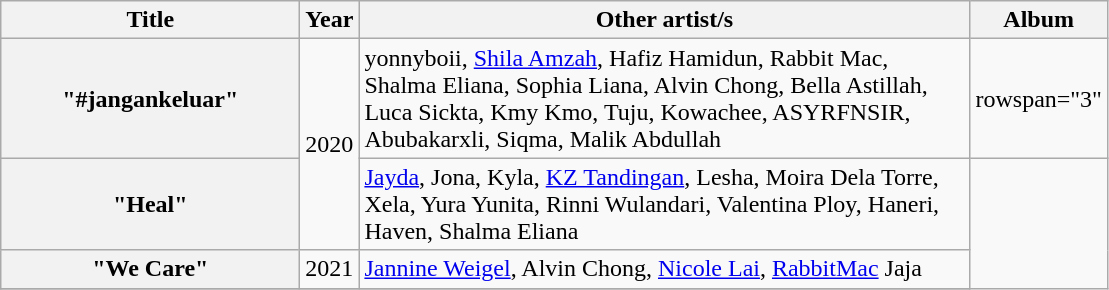<table class="wikitable plainrowheaders">
<tr>
<th scope="col" style="width:12em;">Title</th>
<th scope="col">Year</th>
<th scope="col" style="width:25em;">Other artist/s</th>
<th scope="col">Album</th>
</tr>
<tr>
<th scope="row">"#jangankeluar"</th>
<td rowspan="2">2020</td>
<td>yonnyboii, <a href='#'>Shila Amzah</a>, Hafiz Hamidun, Rabbit Mac, Shalma Eliana, Sophia Liana, Alvin Chong, Bella Astillah, Luca Sickta, Kmy Kmo, Tuju, Kowachee, ASYRFNSIR, Abubakarxli, Siqma, Malik Abdullah</td>
<td>rowspan="3"</td>
</tr>
<tr>
<th scope="row">"Heal"</th>
<td><a href='#'>Jayda</a>, Jona, Kyla, <a href='#'>KZ Tandingan</a>, Lesha, Moira Dela Torre, Xela, Yura Yunita, Rinni Wulandari, Valentina Ploy, Haneri, Haven, Shalma Eliana</td>
</tr>
<tr>
<th scope="row">"We Care"</th>
<td>2021</td>
<td><a href='#'>Jannine Weigel</a>, Alvin Chong, <a href='#'>Nicole Lai</a>, <a href='#'>RabbitMac</a> Jaja</td>
</tr>
<tr>
</tr>
</table>
